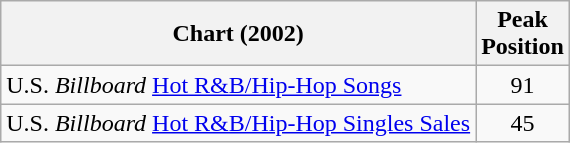<table class="wikitable">
<tr>
<th>Chart (2002)</th>
<th>Peak<br>Position</th>
</tr>
<tr>
<td>U.S. <em>Billboard</em> <a href='#'>Hot R&B/Hip-Hop Songs</a></td>
<td align="center">91</td>
</tr>
<tr>
<td>U.S. <em>Billboard</em> <a href='#'>Hot R&B/Hip-Hop Singles Sales</a></td>
<td align="center">45</td>
</tr>
</table>
